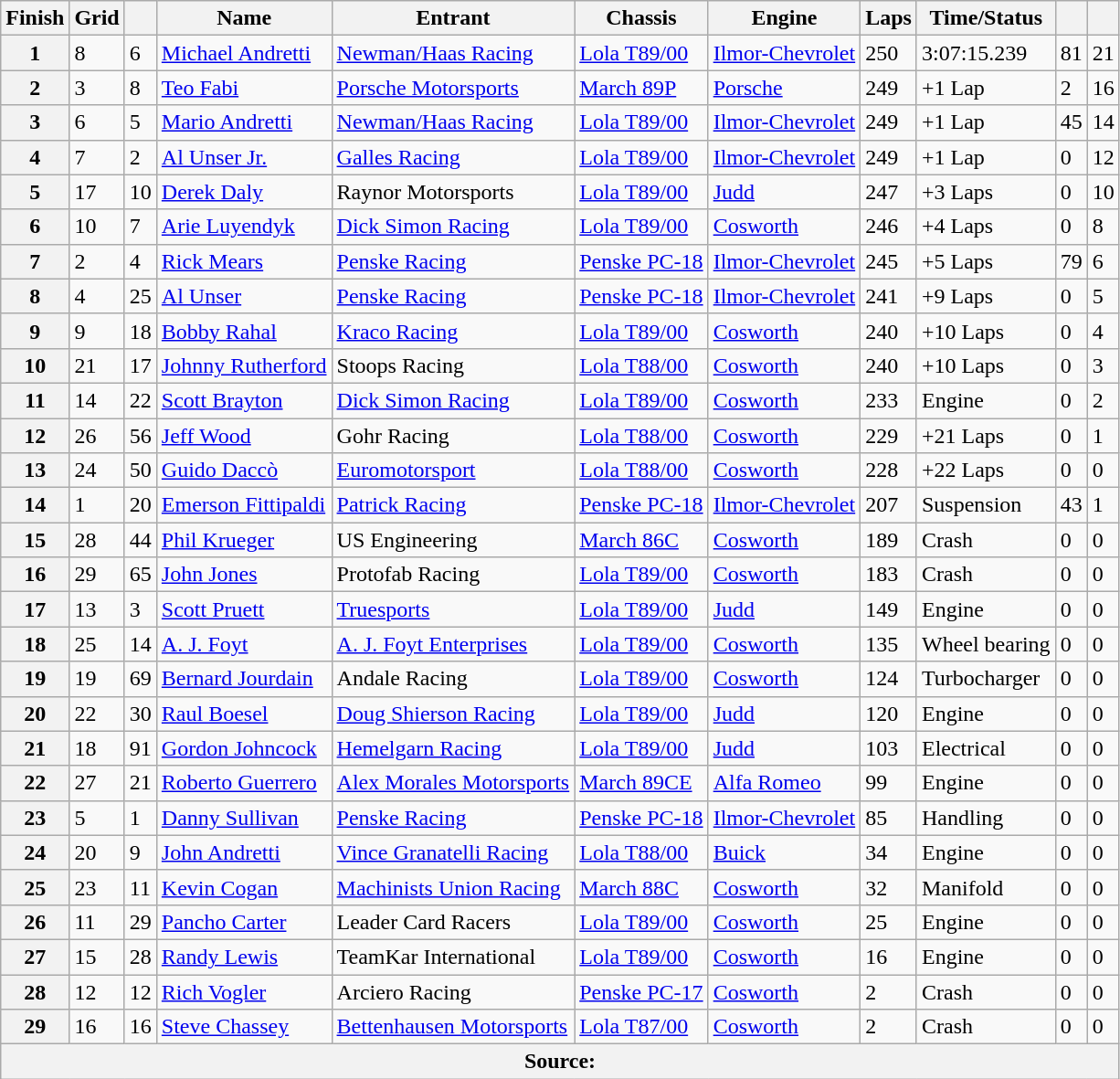<table class="wikitable">
<tr>
<th>Finish</th>
<th>Grid</th>
<th></th>
<th>Name</th>
<th>Entrant</th>
<th>Chassis</th>
<th>Engine</th>
<th>Laps</th>
<th>Time/Status</th>
<th></th>
<th></th>
</tr>
<tr>
<th>1</th>
<td>8</td>
<td>6</td>
<td> <a href='#'>Michael Andretti</a></td>
<td><a href='#'>Newman/Haas Racing</a></td>
<td><a href='#'>Lola T89/00</a></td>
<td><a href='#'>Ilmor-Chevrolet</a></td>
<td>250</td>
<td>3:07:15.239</td>
<td>81</td>
<td>21</td>
</tr>
<tr>
<th>2</th>
<td>3</td>
<td>8</td>
<td> <a href='#'>Teo Fabi</a></td>
<td><a href='#'>Porsche Motorsports</a></td>
<td><a href='#'>March 89P</a></td>
<td><a href='#'>Porsche</a></td>
<td>249</td>
<td>+1 Lap</td>
<td>2</td>
<td>16</td>
</tr>
<tr>
<th>3</th>
<td>6</td>
<td>5</td>
<td> <a href='#'>Mario Andretti</a></td>
<td><a href='#'>Newman/Haas Racing</a></td>
<td><a href='#'>Lola T89/00</a></td>
<td><a href='#'>Ilmor-Chevrolet</a></td>
<td>249</td>
<td>+1 Lap</td>
<td>45</td>
<td>14</td>
</tr>
<tr>
<th>4</th>
<td>7</td>
<td>2</td>
<td> <a href='#'>Al Unser Jr.</a></td>
<td><a href='#'>Galles Racing</a></td>
<td><a href='#'>Lola T89/00</a></td>
<td><a href='#'>Ilmor-Chevrolet</a></td>
<td>249</td>
<td>+1 Lap</td>
<td>0</td>
<td>12</td>
</tr>
<tr>
<th>5</th>
<td>17</td>
<td>10</td>
<td> <a href='#'>Derek Daly</a></td>
<td>Raynor Motorsports</td>
<td><a href='#'>Lola T89/00</a></td>
<td><a href='#'>Judd</a></td>
<td>247</td>
<td>+3 Laps</td>
<td>0</td>
<td>10</td>
</tr>
<tr>
<th>6</th>
<td>10</td>
<td>7</td>
<td> <a href='#'>Arie Luyendyk</a></td>
<td><a href='#'>Dick Simon Racing</a></td>
<td><a href='#'>Lola T89/00</a></td>
<td><a href='#'>Cosworth</a></td>
<td>246</td>
<td>+4 Laps</td>
<td>0</td>
<td>8</td>
</tr>
<tr>
<th>7</th>
<td>2</td>
<td>4</td>
<td> <a href='#'>Rick Mears</a></td>
<td><a href='#'>Penske Racing</a></td>
<td><a href='#'>Penske PC-18</a></td>
<td><a href='#'>Ilmor-Chevrolet</a></td>
<td>245</td>
<td>+5 Laps</td>
<td>79</td>
<td>6</td>
</tr>
<tr>
<th>8</th>
<td>4</td>
<td>25</td>
<td> <a href='#'>Al Unser</a></td>
<td><a href='#'>Penske Racing</a></td>
<td><a href='#'>Penske PC-18</a></td>
<td><a href='#'>Ilmor-Chevrolet</a></td>
<td>241</td>
<td>+9 Laps</td>
<td>0</td>
<td>5</td>
</tr>
<tr>
<th>9</th>
<td>9</td>
<td>18</td>
<td> <a href='#'>Bobby Rahal</a></td>
<td><a href='#'>Kraco Racing</a></td>
<td><a href='#'>Lola T89/00</a></td>
<td><a href='#'>Cosworth</a></td>
<td>240</td>
<td>+10 Laps</td>
<td>0</td>
<td>4</td>
</tr>
<tr>
<th>10</th>
<td>21</td>
<td>17</td>
<td> <a href='#'>Johnny Rutherford</a></td>
<td>Stoops Racing</td>
<td><a href='#'>Lola T88/00</a></td>
<td><a href='#'>Cosworth</a></td>
<td>240</td>
<td>+10 Laps</td>
<td>0</td>
<td>3</td>
</tr>
<tr>
<th>11</th>
<td>14</td>
<td>22</td>
<td> <a href='#'>Scott Brayton</a></td>
<td><a href='#'>Dick Simon Racing</a></td>
<td><a href='#'>Lola T89/00</a></td>
<td><a href='#'>Cosworth</a></td>
<td>233</td>
<td>Engine</td>
<td>0</td>
<td>2</td>
</tr>
<tr>
<th>12</th>
<td>26</td>
<td>56</td>
<td> <a href='#'>Jeff Wood</a></td>
<td>Gohr Racing</td>
<td><a href='#'>Lola T88/00</a></td>
<td><a href='#'>Cosworth</a></td>
<td>229</td>
<td>+21 Laps</td>
<td>0</td>
<td>1</td>
</tr>
<tr>
<th>13</th>
<td>24</td>
<td>50</td>
<td> <a href='#'>Guido Daccò</a></td>
<td><a href='#'>Euromotorsport</a></td>
<td><a href='#'>Lola T88/00</a></td>
<td><a href='#'>Cosworth</a></td>
<td>228</td>
<td>+22 Laps</td>
<td>0</td>
<td>0</td>
</tr>
<tr>
<th>14</th>
<td>1</td>
<td>20</td>
<td> <a href='#'>Emerson Fittipaldi</a></td>
<td><a href='#'>Patrick Racing</a></td>
<td><a href='#'>Penske PC-18</a></td>
<td><a href='#'>Ilmor-Chevrolet</a></td>
<td>207</td>
<td>Suspension</td>
<td>43</td>
<td>1</td>
</tr>
<tr>
<th>15</th>
<td>28</td>
<td>44</td>
<td> <a href='#'>Phil Krueger</a></td>
<td>US Engineering</td>
<td><a href='#'>March 86C</a></td>
<td><a href='#'>Cosworth</a></td>
<td>189</td>
<td>Crash</td>
<td>0</td>
<td>0</td>
</tr>
<tr>
<th>16</th>
<td>29</td>
<td>65</td>
<td> <a href='#'>John Jones</a></td>
<td>Protofab Racing</td>
<td><a href='#'>Lola T89/00</a></td>
<td><a href='#'>Cosworth</a></td>
<td>183</td>
<td>Crash</td>
<td>0</td>
<td>0</td>
</tr>
<tr>
<th>17</th>
<td>13</td>
<td>3</td>
<td> <a href='#'>Scott Pruett</a></td>
<td><a href='#'>Truesports</a></td>
<td><a href='#'>Lola T89/00</a></td>
<td><a href='#'>Judd</a></td>
<td>149</td>
<td>Engine</td>
<td>0</td>
<td>0</td>
</tr>
<tr>
<th>18</th>
<td>25</td>
<td>14</td>
<td> <a href='#'>A. J. Foyt</a></td>
<td><a href='#'>A. J. Foyt Enterprises</a></td>
<td><a href='#'>Lola T89/00</a></td>
<td><a href='#'>Cosworth</a></td>
<td>135</td>
<td>Wheel bearing</td>
<td>0</td>
<td>0</td>
</tr>
<tr>
<th>19</th>
<td>19</td>
<td>69</td>
<td> <a href='#'>Bernard Jourdain</a></td>
<td>Andale Racing</td>
<td><a href='#'>Lola T89/00</a></td>
<td><a href='#'>Cosworth</a></td>
<td>124</td>
<td>Turbocharger</td>
<td>0</td>
<td>0</td>
</tr>
<tr>
<th>20</th>
<td>22</td>
<td>30</td>
<td> <a href='#'>Raul Boesel</a></td>
<td><a href='#'>Doug Shierson Racing</a></td>
<td><a href='#'>Lola T89/00</a></td>
<td><a href='#'>Judd</a></td>
<td>120</td>
<td>Engine</td>
<td>0</td>
<td>0</td>
</tr>
<tr>
<th>21</th>
<td>18</td>
<td>91</td>
<td> <a href='#'>Gordon Johncock</a></td>
<td><a href='#'>Hemelgarn Racing</a></td>
<td><a href='#'>Lola T89/00</a></td>
<td><a href='#'>Judd</a></td>
<td>103</td>
<td>Electrical</td>
<td>0</td>
<td>0</td>
</tr>
<tr>
<th>22</th>
<td>27</td>
<td>21</td>
<td> <a href='#'>Roberto Guerrero</a></td>
<td><a href='#'>Alex Morales Motorsports</a></td>
<td><a href='#'>March 89CE</a></td>
<td><a href='#'>Alfa Romeo</a></td>
<td>99</td>
<td>Engine</td>
<td>0</td>
<td>0</td>
</tr>
<tr>
<th>23</th>
<td>5</td>
<td>1</td>
<td> <a href='#'>Danny Sullivan</a></td>
<td><a href='#'>Penske Racing</a></td>
<td><a href='#'>Penske PC-18</a></td>
<td><a href='#'>Ilmor-Chevrolet</a></td>
<td>85</td>
<td>Handling</td>
<td>0</td>
<td>0</td>
</tr>
<tr>
<th>24</th>
<td>20</td>
<td>9</td>
<td> <a href='#'>John Andretti</a></td>
<td><a href='#'>Vince Granatelli Racing</a></td>
<td><a href='#'>Lola T88/00</a></td>
<td><a href='#'>Buick</a></td>
<td>34</td>
<td>Engine</td>
<td>0</td>
<td>0</td>
</tr>
<tr>
<th>25</th>
<td>23</td>
<td>11</td>
<td> <a href='#'>Kevin Cogan</a></td>
<td><a href='#'>Machinists Union Racing</a></td>
<td><a href='#'>March 88C</a></td>
<td><a href='#'>Cosworth</a></td>
<td>32</td>
<td>Manifold</td>
<td>0</td>
<td>0</td>
</tr>
<tr>
<th>26</th>
<td>11</td>
<td>29</td>
<td> <a href='#'>Pancho Carter</a></td>
<td>Leader Card Racers</td>
<td><a href='#'>Lola T89/00</a></td>
<td><a href='#'>Cosworth</a></td>
<td>25</td>
<td>Engine</td>
<td>0</td>
<td>0</td>
</tr>
<tr>
<th>27</th>
<td>15</td>
<td>28</td>
<td> <a href='#'>Randy Lewis</a></td>
<td>TeamKar International</td>
<td><a href='#'>Lola T89/00</a></td>
<td><a href='#'>Cosworth</a></td>
<td>16</td>
<td>Engine</td>
<td>0</td>
<td>0</td>
</tr>
<tr>
<th>28</th>
<td>12</td>
<td>12</td>
<td> <a href='#'>Rich Vogler</a></td>
<td>Arciero Racing</td>
<td><a href='#'>Penske PC-17</a></td>
<td><a href='#'>Cosworth</a></td>
<td>2</td>
<td>Crash</td>
<td>0</td>
<td>0</td>
</tr>
<tr>
<th>29</th>
<td>16</td>
<td>16</td>
<td> <a href='#'>Steve Chassey</a></td>
<td><a href='#'>Bettenhausen Motorsports</a></td>
<td><a href='#'>Lola T87/00</a></td>
<td><a href='#'>Cosworth</a></td>
<td>2</td>
<td>Crash</td>
<td>0</td>
<td>0</td>
</tr>
<tr>
<th colspan=11>Source:</th>
</tr>
</table>
